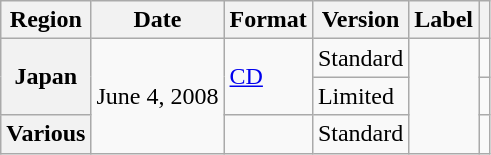<table class="wikitable plainrowheaders">
<tr>
<th scope="col">Region</th>
<th scope="col">Date</th>
<th scope="col">Format</th>
<th>Version</th>
<th scope="col">Label</th>
<th scope="col"></th>
</tr>
<tr>
<th rowspan="2" scope="row">Japan</th>
<td rowspan="3">June 4, 2008</td>
<td rowspan="2"><a href='#'>CD</a></td>
<td>Standard</td>
<td rowspan="3"></td>
<td align="center"></td>
</tr>
<tr>
<td>Limited</td>
<td align="center"></td>
</tr>
<tr>
<th scope="row">Various</th>
<td></td>
<td>Standard</td>
<td align="center"></td>
</tr>
</table>
